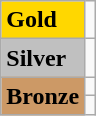<table class="wikitable">
<tr>
<td bgcolor="gold"><strong>Gold</strong></td>
<td></td>
</tr>
<tr>
<td bgcolor="silver"><strong>Silver</strong></td>
<td></td>
</tr>
<tr>
<td rowspan="2" bgcolor="#cc9966"><strong>Bronze</strong></td>
<td></td>
</tr>
<tr>
<td></td>
</tr>
</table>
